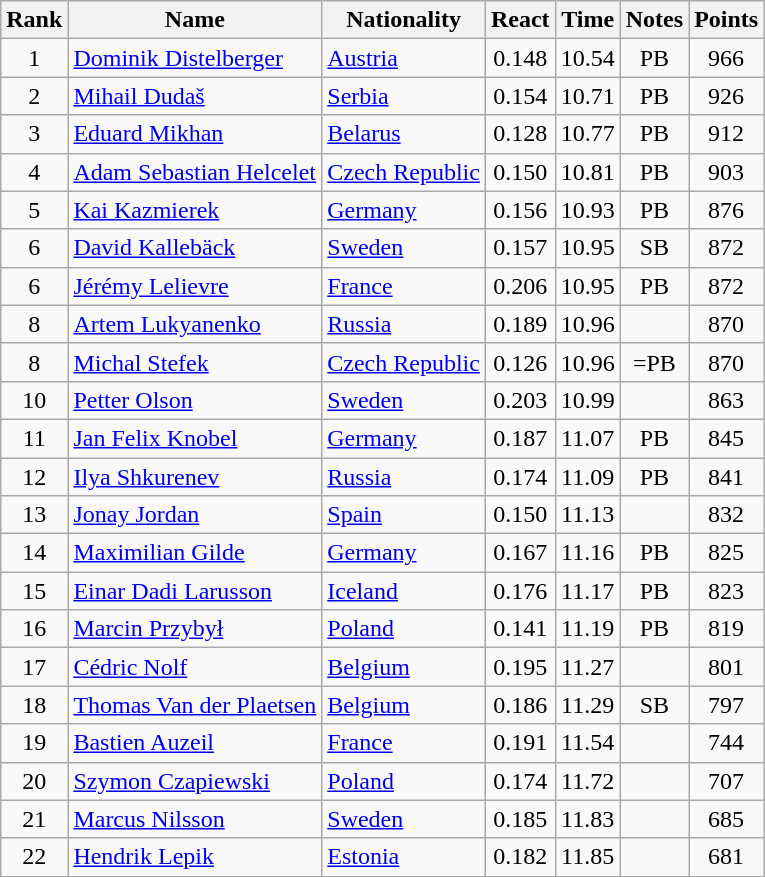<table class="wikitable sortable" style="text-align:center">
<tr>
<th>Rank</th>
<th>Name</th>
<th>Nationality</th>
<th>React</th>
<th>Time</th>
<th>Notes</th>
<th>Points</th>
</tr>
<tr>
<td>1</td>
<td align="left"><a href='#'>Dominik Distelberger</a></td>
<td align=left> <a href='#'>Austria</a></td>
<td>0.148</td>
<td>10.54</td>
<td>PB</td>
<td>966</td>
</tr>
<tr>
<td>2</td>
<td align="left"><a href='#'>Mihail Dudaš</a></td>
<td align=left> <a href='#'>Serbia</a></td>
<td>0.154</td>
<td>10.71</td>
<td>PB</td>
<td>926</td>
</tr>
<tr>
<td>3</td>
<td align="left"><a href='#'>Eduard Mikhan</a></td>
<td align=left> <a href='#'>Belarus</a></td>
<td>0.128</td>
<td>10.77</td>
<td>PB</td>
<td>912</td>
</tr>
<tr>
<td>4</td>
<td align="left"><a href='#'>Adam Sebastian Helcelet</a></td>
<td align=left> <a href='#'>Czech Republic</a></td>
<td>0.150</td>
<td>10.81</td>
<td>PB</td>
<td>903</td>
</tr>
<tr>
<td>5</td>
<td align="left"><a href='#'>Kai Kazmierek</a></td>
<td align=left> <a href='#'>Germany</a></td>
<td>0.156</td>
<td>10.93</td>
<td>PB</td>
<td>876</td>
</tr>
<tr>
<td>6</td>
<td align="left"><a href='#'>David Kallebäck</a></td>
<td align=left> <a href='#'>Sweden</a></td>
<td>0.157</td>
<td>10.95</td>
<td>SB</td>
<td>872</td>
</tr>
<tr>
<td>6</td>
<td align="left"><a href='#'>Jérémy Lelievre</a></td>
<td align=left> <a href='#'>France</a></td>
<td>0.206</td>
<td>10.95</td>
<td>PB</td>
<td>872</td>
</tr>
<tr>
<td>8</td>
<td align="left"><a href='#'>Artem Lukyanenko</a></td>
<td align=left> <a href='#'>Russia</a></td>
<td>0.189</td>
<td>10.96</td>
<td></td>
<td>870</td>
</tr>
<tr>
<td>8</td>
<td align="left"><a href='#'>Michal Stefek</a></td>
<td align=left> <a href='#'>Czech Republic</a></td>
<td>0.126</td>
<td>10.96</td>
<td>=PB</td>
<td>870</td>
</tr>
<tr>
<td>10</td>
<td align="left"><a href='#'>Petter Olson</a></td>
<td align=left> <a href='#'>Sweden</a></td>
<td>0.203</td>
<td>10.99</td>
<td></td>
<td>863</td>
</tr>
<tr>
<td>11</td>
<td align="left"><a href='#'>Jan Felix Knobel</a></td>
<td align=left> <a href='#'>Germany</a></td>
<td>0.187</td>
<td>11.07</td>
<td>PB</td>
<td>845</td>
</tr>
<tr>
<td>12</td>
<td align="left"><a href='#'>Ilya Shkurenev</a></td>
<td align=left> <a href='#'>Russia</a></td>
<td>0.174</td>
<td>11.09</td>
<td>PB</td>
<td>841</td>
</tr>
<tr>
<td>13</td>
<td align="left"><a href='#'>Jonay Jordan</a></td>
<td align=left> <a href='#'>Spain</a></td>
<td>0.150</td>
<td>11.13</td>
<td></td>
<td>832</td>
</tr>
<tr>
<td>14</td>
<td align="left"><a href='#'>Maximilian Gilde</a></td>
<td align=left> <a href='#'>Germany</a></td>
<td>0.167</td>
<td>11.16</td>
<td>PB</td>
<td>825</td>
</tr>
<tr>
<td>15</td>
<td align="left"><a href='#'>Einar Dadi Larusson</a></td>
<td align=left> <a href='#'>Iceland</a></td>
<td>0.176</td>
<td>11.17</td>
<td>PB</td>
<td>823</td>
</tr>
<tr>
<td>16</td>
<td align="left"><a href='#'>Marcin Przybył</a></td>
<td align=left> <a href='#'>Poland</a></td>
<td>0.141</td>
<td>11.19</td>
<td>PB</td>
<td>819</td>
</tr>
<tr>
<td>17</td>
<td align="left"><a href='#'>Cédric Nolf</a></td>
<td align=left> <a href='#'>Belgium</a></td>
<td>0.195</td>
<td>11.27</td>
<td></td>
<td>801</td>
</tr>
<tr>
<td>18</td>
<td align="left"><a href='#'>Thomas Van der Plaetsen</a></td>
<td align=left> <a href='#'>Belgium</a></td>
<td>0.186</td>
<td>11.29</td>
<td>SB</td>
<td>797</td>
</tr>
<tr>
<td>19</td>
<td align="left"><a href='#'>Bastien Auzeil</a></td>
<td align=left> <a href='#'>France</a></td>
<td>0.191</td>
<td>11.54</td>
<td></td>
<td>744</td>
</tr>
<tr>
<td>20</td>
<td align="left"><a href='#'>Szymon Czapiewski</a></td>
<td align=left> <a href='#'>Poland</a></td>
<td>0.174</td>
<td>11.72</td>
<td></td>
<td>707</td>
</tr>
<tr>
<td>21</td>
<td align="left"><a href='#'>Marcus Nilsson</a></td>
<td align=left> <a href='#'>Sweden</a></td>
<td>0.185</td>
<td>11.83</td>
<td></td>
<td>685</td>
</tr>
<tr>
<td>22</td>
<td align="left"><a href='#'>Hendrik Lepik</a></td>
<td align=left> <a href='#'>Estonia</a></td>
<td>0.182</td>
<td>11.85</td>
<td></td>
<td>681</td>
</tr>
</table>
